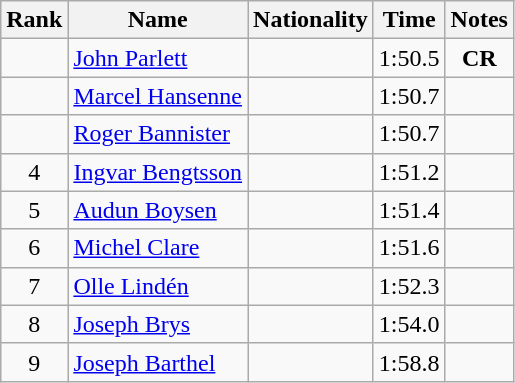<table class="wikitable sortable" style="text-align:center">
<tr>
<th>Rank</th>
<th>Name</th>
<th>Nationality</th>
<th>Time</th>
<th>Notes</th>
</tr>
<tr>
<td></td>
<td align=left><a href='#'>John Parlett</a></td>
<td align=left></td>
<td>1:50.5</td>
<td><strong>CR</strong></td>
</tr>
<tr>
<td></td>
<td align=left><a href='#'>Marcel Hansenne</a></td>
<td align=left></td>
<td>1:50.7</td>
<td></td>
</tr>
<tr>
<td></td>
<td align=left><a href='#'>Roger Bannister</a></td>
<td align=left></td>
<td>1:50.7</td>
<td></td>
</tr>
<tr>
<td>4</td>
<td align=left><a href='#'>Ingvar Bengtsson</a></td>
<td align=left></td>
<td>1:51.2</td>
<td></td>
</tr>
<tr>
<td>5</td>
<td align=left><a href='#'>Audun Boysen</a></td>
<td align=left></td>
<td>1:51.4</td>
<td></td>
</tr>
<tr>
<td>6</td>
<td align=left><a href='#'>Michel Clare</a></td>
<td align=left></td>
<td>1:51.6</td>
<td></td>
</tr>
<tr>
<td>7</td>
<td align=left><a href='#'>Olle Lindén</a></td>
<td align=left></td>
<td>1:52.3</td>
<td></td>
</tr>
<tr>
<td>8</td>
<td align=left><a href='#'>Joseph Brys</a></td>
<td align=left></td>
<td>1:54.0</td>
<td></td>
</tr>
<tr>
<td>9</td>
<td align=left><a href='#'>Joseph Barthel</a></td>
<td align=left></td>
<td>1:58.8</td>
<td></td>
</tr>
</table>
